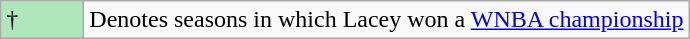<table class="wikitable">
<tr>
<td style="background:#afe6ba; width:3em;">†</td>
<td>Denotes seasons in which Lacey won a <a href='#'>WNBA championship</a></td>
</tr>
</table>
